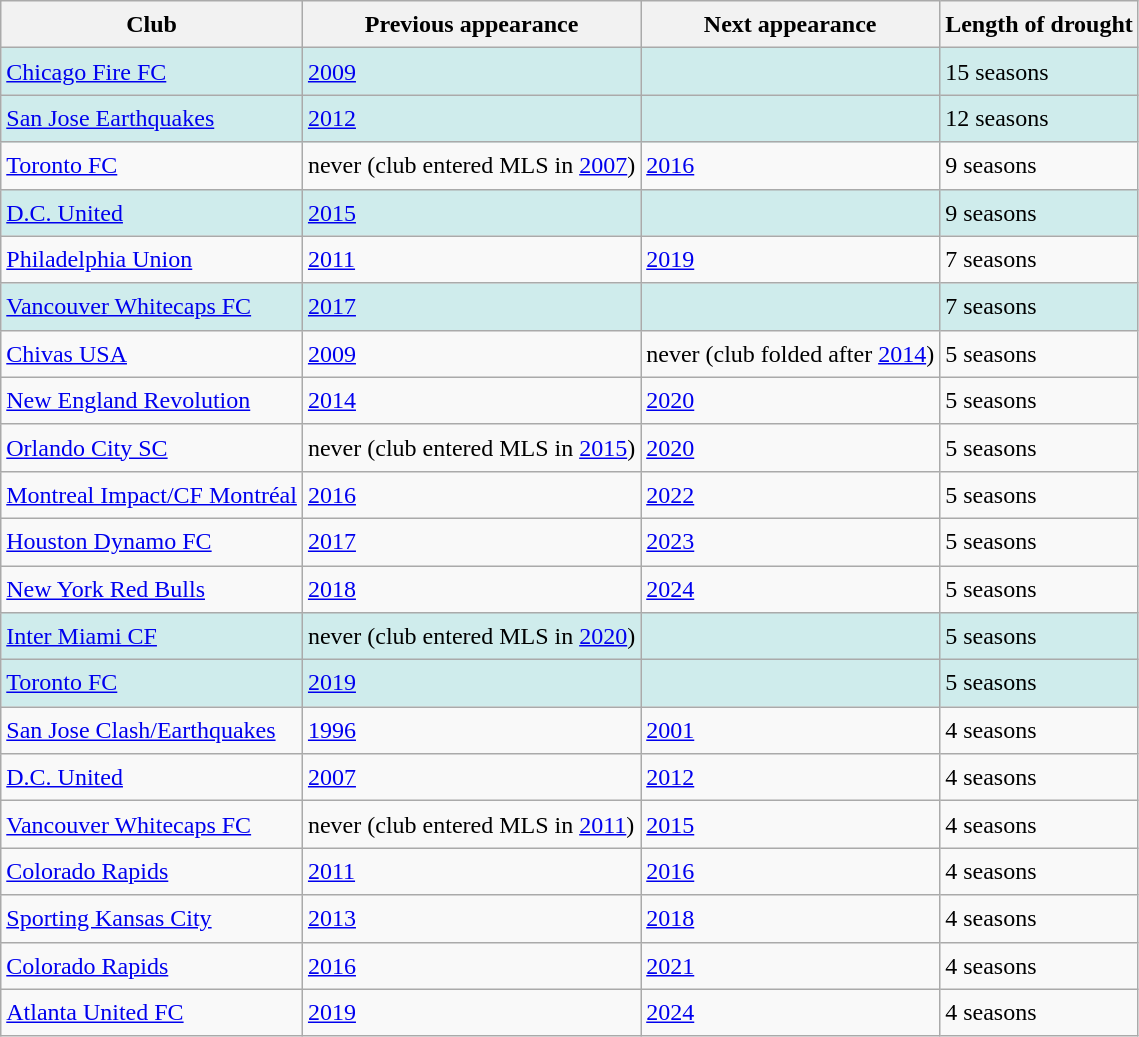<table class="wikitable sortable" style="font-size:1.00em; line-height:1.5em;">
<tr>
<th>Club</th>
<th>Previous appearance</th>
<th>Next appearance</th>
<th>Length of drought</th>
</tr>
<tr style="background:#CFECEC">
<td align="left"><a href='#'>Chicago Fire FC</a></td>
<td><a href='#'>2009</a></td>
<td></td>
<td>15 seasons</td>
</tr>
<tr style="background:#CFECEC">
<td align="left"><a href='#'>San Jose Earthquakes</a></td>
<td><a href='#'>2012</a></td>
<td></td>
<td>12 seasons</td>
</tr>
<tr>
<td align="left"><a href='#'>Toronto FC</a></td>
<td>never (club entered MLS in <a href='#'>2007</a>)</td>
<td><a href='#'>2016</a></td>
<td>9 seasons</td>
</tr>
<tr style="background:#CFECEC">
<td align="left"><a href='#'>D.C. United</a></td>
<td><a href='#'>2015</a></td>
<td></td>
<td>9 seasons</td>
</tr>
<tr>
<td align="left"><a href='#'>Philadelphia Union</a></td>
<td><a href='#'>2011</a></td>
<td><a href='#'>2019</a></td>
<td>7 seasons</td>
</tr>
<tr style="background:#CFECEC">
<td align="left"><a href='#'>Vancouver Whitecaps FC</a></td>
<td><a href='#'>2017</a></td>
<td></td>
<td>7 seasons</td>
</tr>
<tr>
<td align="left"><a href='#'>Chivas USA</a></td>
<td><a href='#'>2009</a></td>
<td>never (club folded after <a href='#'>2014</a>)</td>
<td>5 seasons</td>
</tr>
<tr>
<td align="left"><a href='#'>New England Revolution</a></td>
<td><a href='#'>2014</a></td>
<td><a href='#'>2020</a></td>
<td>5 seasons</td>
</tr>
<tr>
<td align="left"><a href='#'>Orlando City SC</a></td>
<td>never (club entered MLS in <a href='#'>2015</a>)</td>
<td><a href='#'>2020</a></td>
<td>5 seasons</td>
</tr>
<tr>
<td align="left"><a href='#'>Montreal Impact/CF Montréal</a></td>
<td><a href='#'>2016</a></td>
<td><a href='#'>2022</a></td>
<td>5 seasons</td>
</tr>
<tr>
<td align="left"><a href='#'>Houston Dynamo FC</a></td>
<td><a href='#'>2017</a></td>
<td><a href='#'>2023</a></td>
<td>5 seasons</td>
</tr>
<tr>
<td align="left"><a href='#'>New York Red Bulls</a></td>
<td><a href='#'>2018</a></td>
<td><a href='#'>2024</a></td>
<td>5 seasons</td>
</tr>
<tr style="background:#CFECEC">
<td align="left"><a href='#'>Inter Miami CF</a></td>
<td>never (club entered MLS in <a href='#'>2020</a>)</td>
<td></td>
<td>5 seasons</td>
</tr>
<tr style="background:#CFECEC">
<td align="left"><a href='#'>Toronto FC</a></td>
<td><a href='#'>2019</a></td>
<td></td>
<td>5 seasons</td>
</tr>
<tr>
<td align="left"><a href='#'>San Jose Clash/Earthquakes</a></td>
<td><a href='#'>1996</a></td>
<td><a href='#'>2001</a></td>
<td>4 seasons</td>
</tr>
<tr>
<td align="left"><a href='#'>D.C. United</a></td>
<td><a href='#'>2007</a></td>
<td><a href='#'>2012</a></td>
<td>4 seasons</td>
</tr>
<tr>
<td align="left"><a href='#'>Vancouver Whitecaps FC</a></td>
<td>never (club entered MLS in <a href='#'>2011</a>)</td>
<td><a href='#'>2015</a></td>
<td>4 seasons</td>
</tr>
<tr>
<td align="left"><a href='#'>Colorado Rapids</a></td>
<td><a href='#'>2011</a></td>
<td><a href='#'>2016</a></td>
<td>4 seasons</td>
</tr>
<tr>
<td align="left"><a href='#'>Sporting Kansas City</a></td>
<td><a href='#'>2013</a></td>
<td><a href='#'>2018</a></td>
<td>4 seasons</td>
</tr>
<tr>
<td align="left"><a href='#'>Colorado Rapids</a></td>
<td><a href='#'>2016</a></td>
<td><a href='#'>2021</a></td>
<td>4 seasons</td>
</tr>
<tr>
<td align="left"><a href='#'>Atlanta United FC</a></td>
<td><a href='#'>2019</a></td>
<td><a href='#'>2024</a></td>
<td>4 seasons</td>
</tr>
</table>
